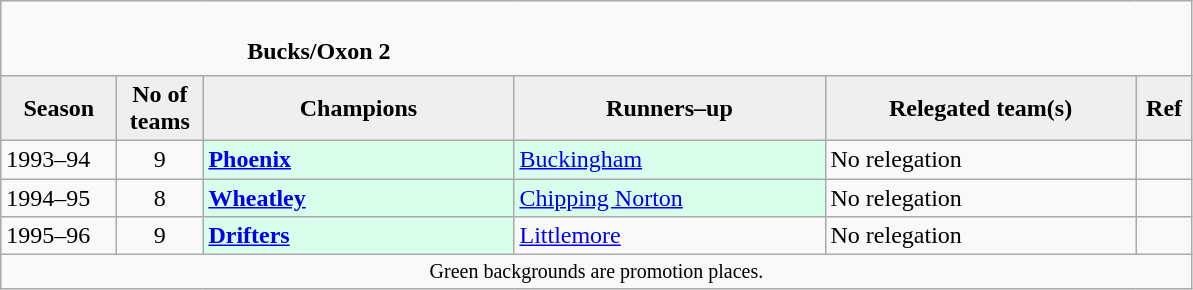<table class="wikitable" style="text-align: left;">
<tr>
<td colspan="11" cellpadding="0" cellspacing="0"><br><table border="0" style="width:100%;" cellpadding="0" cellspacing="0">
<tr>
<td style="width:20%; border:0;"></td>
<td style="border:0;"><strong>	Bucks/Oxon 2</strong></td>
<td style="width:20%; border:0;"></td>
</tr>
</table>
</td>
</tr>
<tr>
<th style="background:#efefef; width:70px;">Season</th>
<th style="background:#efefef; width:50px;">No of teams</th>
<th style="background:#efefef; width:200px;">Champions</th>
<th style="background:#efefef; width:200px;">Runners–up</th>
<th style="background:#efefef; width:200px;">Relegated team(s)</th>
<th style="background:#efefef; width:30px;">Ref</th>
</tr>
<tr align=left>
<td>1993–94</td>
<td style="text-align: center;">9</td>
<td style="background:#d8ffeb;"><strong><a href='#'>Phoenix</a></strong></td>
<td style="background:#d8ffeb;"><a href='#'>Buckingham</a></td>
<td>No relegation</td>
<td></td>
</tr>
<tr>
<td>1994–95</td>
<td style="text-align: center;">8</td>
<td style="background:#d8ffeb;"><strong><a href='#'>Wheatley</a></strong></td>
<td style="background:#d8ffeb;"><a href='#'>Chipping Norton</a></td>
<td>No relegation</td>
<td></td>
</tr>
<tr>
<td>1995–96</td>
<td style="text-align: center;">9</td>
<td style="background:#d8ffeb;"><strong><a href='#'>Drifters</a></strong></td>
<td><a href='#'>Littlemore</a></td>
<td>No relegation</td>
<td></td>
</tr>
<tr>
<td colspan="15"  style="border:0; font-size:smaller; text-align:center;">Green backgrounds are promotion places.</td>
</tr>
</table>
